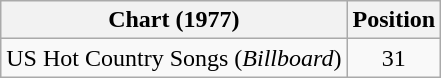<table class="wikitable">
<tr>
<th>Chart (1977)</th>
<th>Position</th>
</tr>
<tr>
<td>US Hot Country Songs (<em>Billboard</em>)</td>
<td align="center">31</td>
</tr>
</table>
